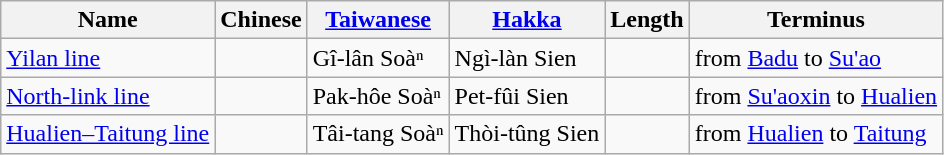<table class=wikitable>
<tr>
<th>Name</th>
<th>Chinese</th>
<th><a href='#'>Taiwanese</a></th>
<th><a href='#'>Hakka</a></th>
<th>Length</th>
<th>Terminus</th>
</tr>
<tr>
<td><a href='#'>Yilan line</a></td>
<td></td>
<td>Gî-lân Soàⁿ</td>
<td>Ngì-làn Sien</td>
<td></td>
<td>from <a href='#'>Badu</a> to <a href='#'>Su'ao</a> </td>
</tr>
<tr>
<td><a href='#'>North-link line</a></td>
<td></td>
<td>Pak-hôe Soàⁿ</td>
<td>Pet-fûi Sien</td>
<td></td>
<td>from <a href='#'>Su'aoxin</a> to <a href='#'>Hualien</a></td>
</tr>
<tr>
<td><a href='#'>Hualien–Taitung line</a></td>
<td></td>
<td>Tâi-tang Soàⁿ</td>
<td>Thòi-tûng Sien</td>
<td></td>
<td>from <a href='#'>Hualien</a> to <a href='#'>Taitung</a></td>
</tr>
</table>
